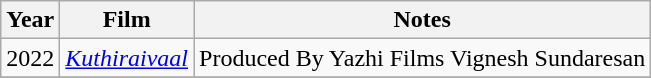<table class="wikitable">
<tr>
<th>Year</th>
<th>Film</th>
<th>Notes</th>
</tr>
<tr>
<td>2022</td>
<td><em><a href='#'>Kuthiraivaal</a></em></td>
<td>Produced By Yazhi Films Vignesh Sundaresan</td>
</tr>
<tr>
</tr>
</table>
